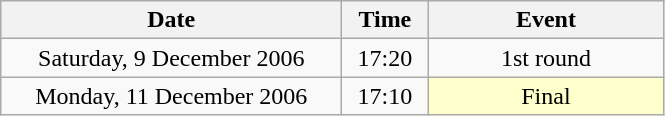<table class = "wikitable" style="text-align:center;">
<tr>
<th width=220>Date</th>
<th width=50>Time</th>
<th width=150>Event</th>
</tr>
<tr>
<td>Saturday, 9 December 2006</td>
<td>17:20</td>
<td>1st round</td>
</tr>
<tr>
<td>Monday, 11 December 2006</td>
<td>17:10</td>
<td bgcolor=ffffcc>Final</td>
</tr>
</table>
